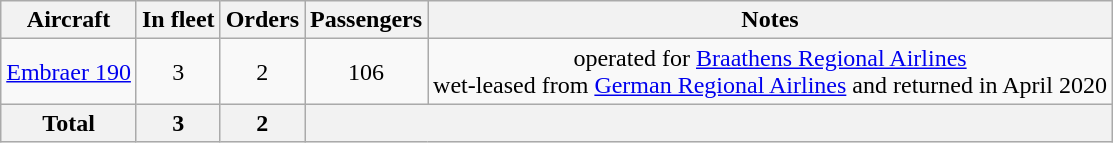<table class="wikitable">
<tr>
<th>Aircraft</th>
<th>In fleet</th>
<th>Orders</th>
<th>Passengers</th>
<th>Notes</th>
</tr>
<tr>
<td><a href='#'>Embraer 190</a></td>
<td align="center">3</td>
<td align="center">2</td>
<td align="center">106</td>
<td align="center">operated for <a href='#'>Braathens Regional Airlines</a><br>wet-leased from <a href='#'>German Regional Airlines</a> and returned in April 2020</td>
</tr>
<tr>
<th>Total</th>
<th>3</th>
<th>2</th>
<th colspan="2"></th>
</tr>
</table>
